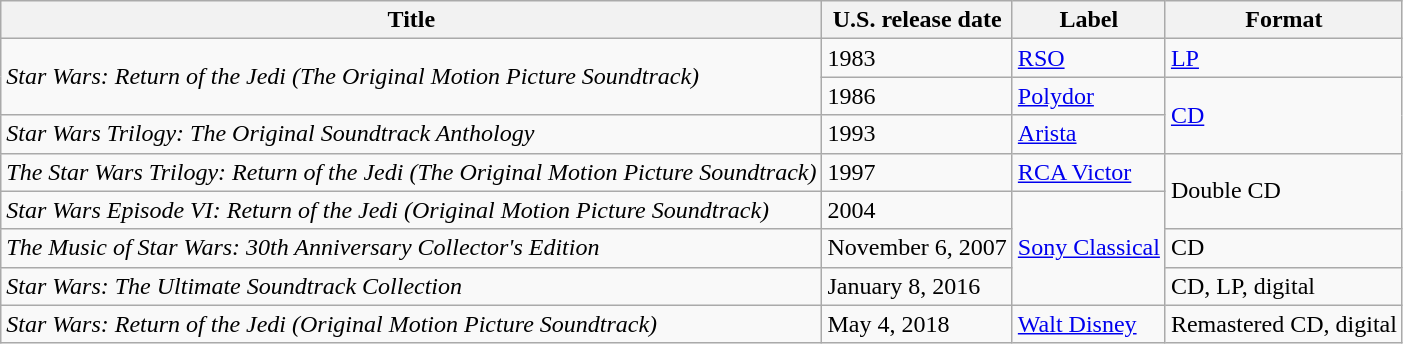<table class="wikitable">
<tr>
<th>Title</th>
<th>U.S. release date</th>
<th>Label</th>
<th>Format</th>
</tr>
<tr>
<td rowspan="2"><em>Star Wars: Return of the Jedi (The Original Motion Picture Soundtrack)</em></td>
<td>1983</td>
<td><a href='#'>RSO</a></td>
<td><a href='#'>LP</a></td>
</tr>
<tr>
<td>1986</td>
<td><a href='#'>Polydor</a></td>
<td rowspan="2"><a href='#'>CD</a></td>
</tr>
<tr>
<td><em>Star Wars Trilogy: The Original Soundtrack Anthology</em></td>
<td>1993</td>
<td><a href='#'>Arista</a></td>
</tr>
<tr>
<td><em>The Star Wars Trilogy: Return of the Jedi (The Original Motion Picture Soundtrack)</em></td>
<td>1997</td>
<td><a href='#'>RCA Victor</a></td>
<td rowspan="2">Double CD</td>
</tr>
<tr>
<td><em>Star Wars Episode VI: Return of the Jedi (Original Motion Picture Soundtrack)</em></td>
<td>2004</td>
<td rowspan="3"><a href='#'>Sony Classical</a></td>
</tr>
<tr>
<td><em>The Music of Star Wars: 30th Anniversary Collector's Edition</em></td>
<td>November 6, 2007</td>
<td>CD</td>
</tr>
<tr>
<td><em>Star Wars: The Ultimate Soundtrack Collection</em></td>
<td>January 8, 2016</td>
<td>CD, LP, digital</td>
</tr>
<tr>
<td><em>Star Wars: Return of the Jedi (Original Motion Picture Soundtrack)</em></td>
<td>May 4, 2018</td>
<td><a href='#'>Walt Disney</a></td>
<td>Remastered CD, digital</td>
</tr>
</table>
